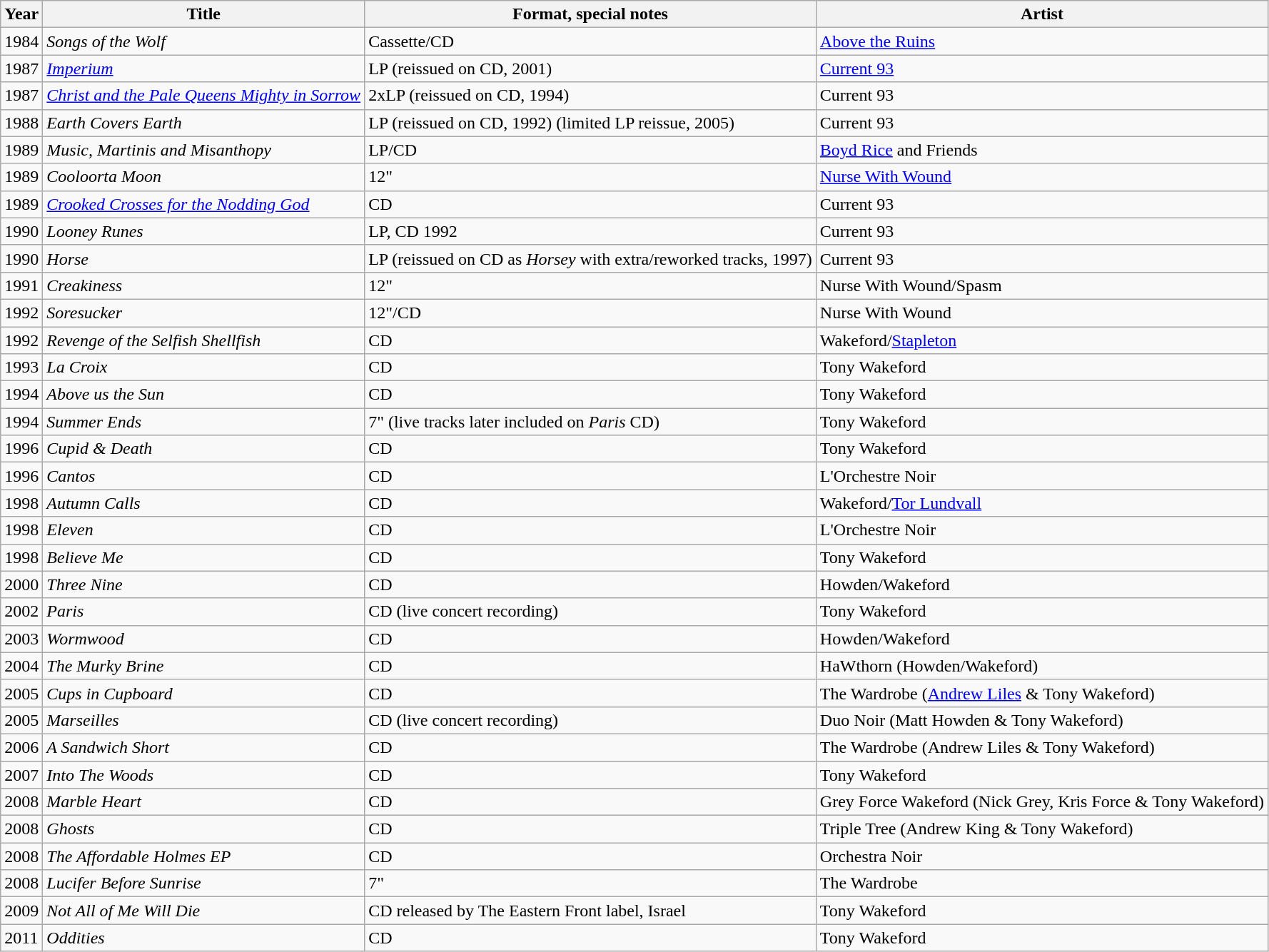<table class="wikitable">
<tr>
<th>Year</th>
<th>Title</th>
<th>Format, special notes</th>
<th>Artist</th>
</tr>
<tr>
<td>1984</td>
<td><em>Songs of the Wolf</em></td>
<td>Cassette/CD</td>
<td><a href='#'>Above the Ruins</a></td>
</tr>
<tr>
<td>1987</td>
<td><em><a href='#'>Imperium</a></em></td>
<td>LP (reissued on CD, 2001)</td>
<td><a href='#'>Current 93</a></td>
</tr>
<tr>
<td>1987</td>
<td><em><a href='#'>Christ and the Pale Queens Mighty in Sorrow</a></em></td>
<td>2xLP (reissued on CD, 1994)</td>
<td>Current 93</td>
</tr>
<tr>
<td>1988</td>
<td><em>Earth Covers Earth</em></td>
<td>LP (reissued on CD, 1992) (limited LP reissue, 2005)</td>
<td>Current 93</td>
</tr>
<tr>
<td>1989</td>
<td><em>Music, Martinis and Misanthopy</em></td>
<td>LP/CD</td>
<td><a href='#'>Boyd Rice</a> and Friends</td>
</tr>
<tr>
<td>1989</td>
<td><em>Cooloorta Moon</em></td>
<td>12"</td>
<td><a href='#'>Nurse With Wound</a></td>
</tr>
<tr>
<td>1989</td>
<td><em><a href='#'>Crooked Crosses for the Nodding God</a></em></td>
<td>CD</td>
<td>Current 93</td>
</tr>
<tr>
<td>1990</td>
<td><em>Looney Runes</em></td>
<td>LP, CD 1992</td>
<td>Current 93</td>
</tr>
<tr>
<td>1990</td>
<td><em>Horse</em></td>
<td>LP (reissued on CD as <em>Horsey</em> with extra/reworked tracks, 1997)</td>
<td>Current 93</td>
</tr>
<tr>
<td>1991</td>
<td><em>Creakiness</em></td>
<td>12"</td>
<td>Nurse With Wound/Spasm</td>
</tr>
<tr>
<td>1992</td>
<td><em>Soresucker</em></td>
<td>12"/CD</td>
<td>Nurse With Wound</td>
</tr>
<tr>
<td>1992</td>
<td><em>Revenge of the Selfish Shellfish</em></td>
<td>CD</td>
<td>Wakeford/<a href='#'>Stapleton</a></td>
</tr>
<tr>
<td>1993</td>
<td><em>La Croix</em></td>
<td>CD</td>
<td>Tony Wakeford</td>
</tr>
<tr>
<td>1994</td>
<td><em>Above us the Sun</em></td>
<td>CD</td>
<td>Tony Wakeford</td>
</tr>
<tr>
<td>1994</td>
<td><em>Summer Ends</em></td>
<td>7" (live tracks later included on <em>Paris</em> CD)</td>
<td>Tony Wakeford</td>
</tr>
<tr>
<td>1996</td>
<td><em>Cupid & Death</em></td>
<td>CD</td>
<td>Tony Wakeford</td>
</tr>
<tr>
<td>1996</td>
<td><em>Cantos</em></td>
<td>CD</td>
<td>L'Orchestre Noir</td>
</tr>
<tr>
<td>1998</td>
<td><em>Autumn Calls</em></td>
<td>CD</td>
<td>Wakeford/<a href='#'>Tor Lundvall</a></td>
</tr>
<tr>
<td>1998</td>
<td><em>Eleven</em></td>
<td>CD</td>
<td>L'Orchestre Noir</td>
</tr>
<tr>
<td>1998</td>
<td><em>Believe Me</em></td>
<td>CD</td>
<td>Tony Wakeford</td>
</tr>
<tr>
<td>2000</td>
<td><em>Three Nine</em></td>
<td>CD</td>
<td>Howden/Wakeford</td>
</tr>
<tr>
<td>2002</td>
<td><em>Paris</em></td>
<td>CD (live concert recording)</td>
<td>Tony Wakeford</td>
</tr>
<tr>
<td>2003</td>
<td><em>Wormwood</em></td>
<td>CD</td>
<td>Howden/Wakeford</td>
</tr>
<tr>
<td>2004</td>
<td><em>The Murky Brine</em></td>
<td>CD</td>
<td>HaWthorn (Howden/Wakeford)</td>
</tr>
<tr>
<td>2005</td>
<td><em>Cups in Cupboard</em></td>
<td>CD</td>
<td>The Wardrobe (<a href='#'>Andrew Liles</a> & Tony Wakeford)</td>
</tr>
<tr>
<td>2005</td>
<td><em>Marseilles</em></td>
<td>CD (live concert recording)</td>
<td>Duo Noir (Matt Howden & Tony Wakeford)</td>
</tr>
<tr>
<td>2006</td>
<td><em>A Sandwich Short</em></td>
<td>CD</td>
<td>The Wardrobe (Andrew Liles & Tony Wakeford)</td>
</tr>
<tr>
<td>2007</td>
<td><em>Into The Woods</em></td>
<td>CD</td>
<td>Tony Wakeford</td>
</tr>
<tr>
<td>2008</td>
<td><em>Marble Heart</em></td>
<td>CD</td>
<td>Grey Force Wakeford (Nick Grey, Kris Force & Tony Wakeford)</td>
</tr>
<tr>
<td>2008</td>
<td><em>Ghosts</em></td>
<td>CD</td>
<td>Triple Tree (Andrew King & Tony Wakeford)</td>
</tr>
<tr>
<td>2008</td>
<td><em>The Affordable Holmes EP</em></td>
<td>CD</td>
<td>Orchestra Noir</td>
</tr>
<tr>
<td>2008</td>
<td><em>Lucifer Before Sunrise</em></td>
<td>7"</td>
<td>The Wardrobe</td>
</tr>
<tr>
<td>2009</td>
<td><em>Not All of Me Will Die</em></td>
<td>CD released by The Eastern Front label, Israel</td>
<td>Tony Wakeford</td>
</tr>
<tr>
<td>2011</td>
<td><em>Oddities</em></td>
<td>CD</td>
<td>Tony Wakeford</td>
</tr>
</table>
